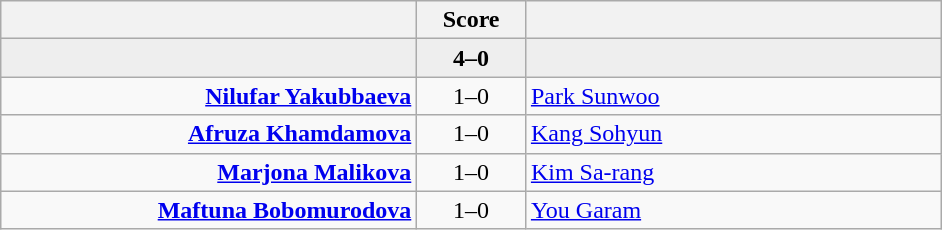<table class="wikitable" style="text-align: center; ">
<tr>
<th align="right" width="270"></th>
<th width="65">Score</th>
<th align="left" width="270"></th>
</tr>
<tr style="background:#eeeeee;">
<td align=right></td>
<td align=center><strong>4–0</strong></td>
<td align=left></td>
</tr>
<tr>
<td align=right><strong><a href='#'>Nilufar Yakubbaeva</a></strong></td>
<td align=center>1–0</td>
<td align=left><a href='#'>Park Sunwoo</a></td>
</tr>
<tr>
<td align=right><strong><a href='#'>Afruza Khamdamova</a></strong></td>
<td align=center>1–0</td>
<td align=left><a href='#'>Kang Sohyun</a></td>
</tr>
<tr>
<td align=right><strong><a href='#'>Marjona Malikova</a></strong></td>
<td align=center>1–0</td>
<td align=left><a href='#'>Kim Sa-rang</a></td>
</tr>
<tr>
<td align=right><strong><a href='#'>Maftuna Bobomurodova</a></strong></td>
<td align=center>1–0</td>
<td align=left><a href='#'>You Garam</a></td>
</tr>
</table>
